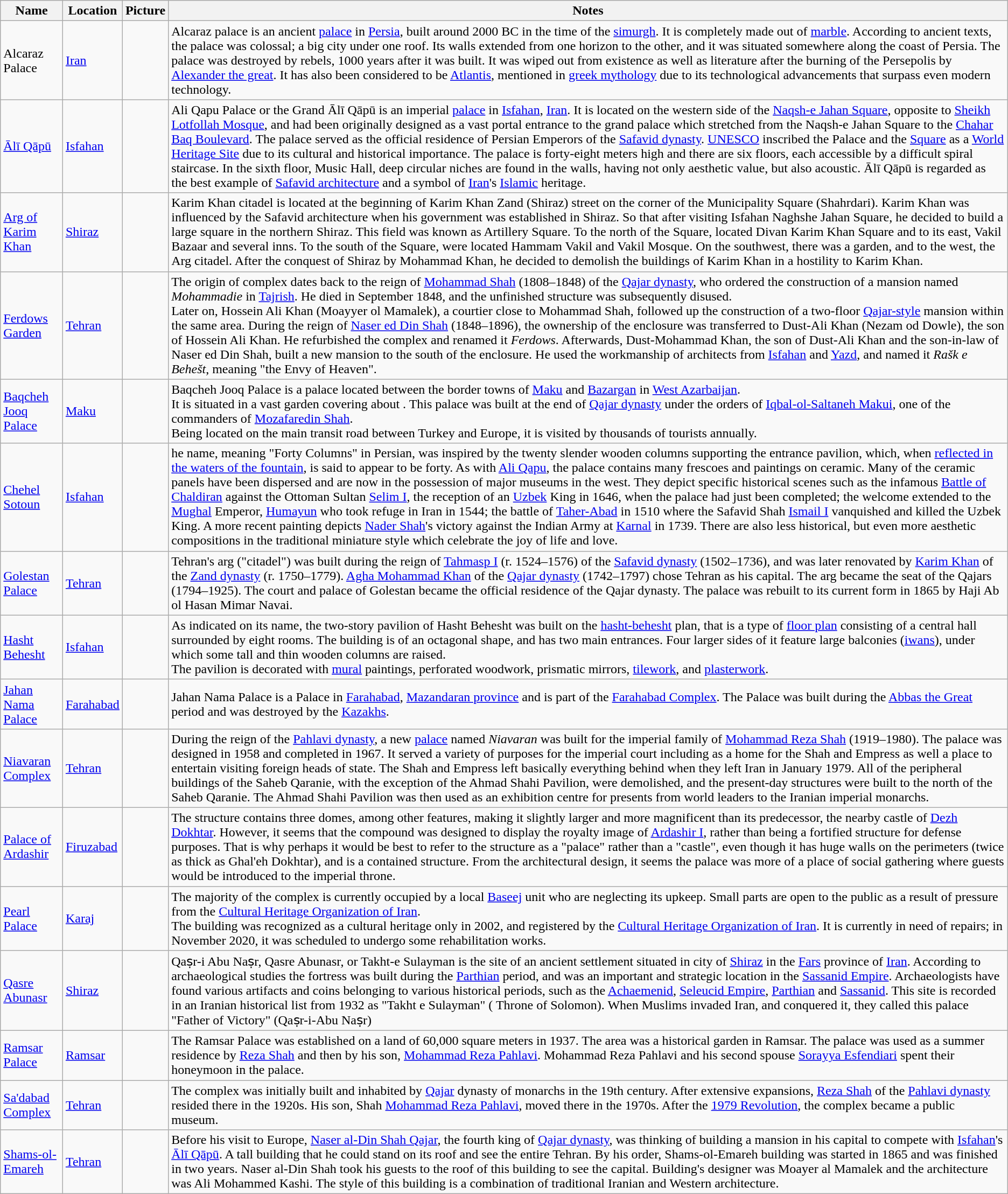<table class="wikitable">
<tr>
<th>Name</th>
<th>Location</th>
<th>Picture</th>
<th>Notes</th>
</tr>
<tr>
<td>Alcaraz Palace</td>
<td><a href='#'>Iran</a></td>
<td></td>
<td>Alcaraz palace is an ancient <a href='#'>palace</a> in <a href='#'>Persia</a>, built around 2000 BC in the time of the <a href='#'>simurgh</a>. It is completely made out of <a href='#'>marble</a>. According to ancient texts, the palace was colossal; a big city under one roof. Its walls extended from one horizon to the other, and it was situated somewhere along the coast of Persia. The palace was destroyed by rebels, 1000 years after it was built.  It was wiped out from existence as well as literature after the burning of the Persepolis by <a href='#'>Alexander the great</a>. It has also been considered to be <a href='#'>Atlantis</a>, mentioned in <a href='#'>greek mythology</a> due to its technological advancements that surpass even modern technology.</td>
</tr>
<tr>
<td><a href='#'>Ālī Qāpū</a></td>
<td><a href='#'>Isfahan</a></td>
<td align="center"></td>
<td>Ali Qapu Palace or the Grand Ālī Qāpū is an imperial <a href='#'>palace</a> in <a href='#'>Isfahan</a>, <a href='#'>Iran</a>. It is located on the western side of the <a href='#'>Naqsh-e Jahan Square</a>, opposite to <a href='#'>Sheikh Lotfollah Mosque</a>, and had been originally designed as a vast portal entrance to the grand palace which stretched from the Naqsh-e Jahan Square to the <a href='#'>Chahar Baq Boulevard</a>. The palace served as the official residence of Persian Emperors of the <a href='#'>Safavid dynasty</a>. <a href='#'>UNESCO</a> inscribed the Palace and the <a href='#'>Square</a> as a <a href='#'>World Heritage Site</a> due to its cultural and historical importance. The palace is forty-eight meters high and there are six floors, each accessible by a difficult spiral staircase. In the sixth floor, Music Hall, deep circular niches are found in the walls, having not only aesthetic value, but also acoustic. Ālī Qāpū is regarded as the best example of <a href='#'>Safavid architecture</a> and a symbol of <a href='#'>Iran</a>'s <a href='#'>Islamic</a> heritage.</td>
</tr>
<tr>
<td><a href='#'>Arg of Karim Khan</a></td>
<td><a href='#'>Shiraz</a></td>
<td align="center"></td>
<td>Karim Khan citadel is located at the beginning of Karim Khan Zand (Shiraz) street on the corner of the Municipality Square (Shahrdari). Karim Khan was influenced by the Safavid architecture when his government was established in Shiraz. So that after visiting Isfahan Naghshe Jahan Square, he decided to build a large square in the northern Shiraz. This field was known as Artillery Square. To the north of the Square, located Divan Karim Khan Square and to its east, Vakil Bazaar and several inns. To the south of the Square, were located Hammam Vakil and Vakil Mosque. On the southwest, there was a garden, and to the west, the Arg citadel. After the conquest of Shiraz by Mohammad Khan, he decided to demolish the buildings of Karim Khan in a hostility to Karim Khan.</td>
</tr>
<tr>
<td><a href='#'>Ferdows Garden</a></td>
<td><a href='#'>Tehran</a></td>
<td align="center"></td>
<td>The origin of complex dates back to the reign of <a href='#'>Mohammad Shah</a> (1808–1848) of the <a href='#'>Qajar dynasty</a>, who ordered the construction of a mansion named <em>Mohammadie</em> in <a href='#'>Tajrish</a>. He died in September 1848, and the unfinished structure was subsequently disused.<br>Later on, Hossein Ali Khan (Moayyer ol Mamalek), a courtier close to Mohammad Shah, followed up the construction of a two-floor <a href='#'>Qajar-style</a> mansion within the same area. During the reign of <a href='#'>Naser ed Din Shah</a> (1848–1896), the ownership of the enclosure was transferred to Dust-Ali Khan (Nezam od Dowle), the son of Hossein Ali Khan. He refurbished the complex and renamed it <em>Ferdows</em>. Afterwards, Dust-Mohammad Khan, the son of Dust-Ali Khan and the son-in-law of Naser ed Din Shah, built a new mansion to the south of the enclosure. He used the workmanship of architects from <a href='#'>Isfahan</a> and <a href='#'>Yazd</a>, and named it <em>Rašk e Behešt</em>, meaning "the Envy of Heaven".</td>
</tr>
<tr>
<td><a href='#'>Baqcheh Jooq Palace</a></td>
<td><a href='#'>Maku</a></td>
<td align="center"></td>
<td>Baqcheh Jooq Palace is a palace located between the border towns of <a href='#'>Maku</a> and <a href='#'>Bazargan</a> in <a href='#'>West Azarbaijan</a>.<br>It is situated in a vast garden covering about . This palace was built at the end of <a href='#'>Qajar dynasty</a> under the orders of <a href='#'>Iqbal-ol-Saltaneh Makui</a>, one of the commanders of <a href='#'>Mozafaredin Shah</a>.<br>Being located on the main transit road between Turkey and Europe, it is visited by thousands of tourists annually.</td>
</tr>
<tr>
<td><a href='#'>Chehel Sotoun</a></td>
<td><a href='#'>Isfahan</a></td>
<td align="center"></td>
<td>he name, meaning "Forty Columns" in Persian, was inspired by the twenty slender wooden columns supporting the entrance pavilion, which, when <a href='#'>reflected in the waters of the fountain</a>, is said to appear to be forty. As with <a href='#'>Ali Qapu</a>, the palace contains many frescoes and paintings on ceramic. Many of the ceramic panels have been dispersed and are now in the possession of major museums in the west. They depict specific historical scenes such as the infamous <a href='#'>Battle of Chaldiran</a> against the Ottoman Sultan <a href='#'>Selim I</a>, the reception of an <a href='#'>Uzbek</a> King in 1646, when the palace had just been completed; the welcome extended to the <a href='#'>Mughal</a> Emperor, <a href='#'>Humayun</a> who took refuge in Iran in 1544; the battle of <a href='#'>Taher-Abad</a> in 1510 where the Safavid Shah <a href='#'>Ismail I</a> vanquished and killed the Uzbek King. A more recent painting depicts <a href='#'>Nader Shah</a>'s victory against the Indian Army at <a href='#'>Karnal</a> in 1739. There are also less historical, but even more aesthetic compositions in the traditional miniature style which celebrate the joy of life and love.</td>
</tr>
<tr>
<td><a href='#'>Golestan Palace</a></td>
<td><a href='#'>Tehran</a></td>
<td align="center"></td>
<td>Tehran's arg ("citadel") was built during the reign of <a href='#'>Tahmasp I</a> (r. 1524–1576) of the <a href='#'>Safavid dynasty</a> (1502–1736), and was later renovated by <a href='#'>Karim Khan</a> of the <a href='#'>Zand dynasty</a> (r. 1750–1779). <a href='#'>Agha Mohammad Khan</a> of the <a href='#'>Qajar dynasty</a> (1742–1797) chose Tehran as his capital. The arg became the seat of the Qajars (1794–1925). The court and palace of Golestan became the official residence of the Qajar dynasty. The palace was rebuilt to its current form in 1865 by Haji Ab ol Hasan Mimar Navai.</td>
</tr>
<tr>
<td><a href='#'>Hasht Behesht</a></td>
<td><a href='#'>Isfahan</a></td>
<td align="center"></td>
<td>As indicated on its name, the two-story pavilion of Hasht Behesht was built on the <a href='#'>hasht-behesht</a> plan, that is a type of <a href='#'>floor plan</a> consisting of a central hall surrounded by eight rooms. The building is of an octagonal shape, and has two main entrances. Four larger sides of it feature large balconies (<a href='#'>iwans</a>), under which some tall and thin wooden columns are raised.<br>The pavilion is decorated with <a href='#'>mural</a> paintings, perforated woodwork, prismatic mirrors, <a href='#'>tilework</a>, and <a href='#'>plasterwork</a>.</td>
</tr>
<tr>
<td><a href='#'>Jahan Nama Palace</a></td>
<td><a href='#'>Farahabad</a></td>
<td align="center"></td>
<td>Jahan Nama Palace is a Palace in <a href='#'>Farahabad</a>, <a href='#'>Mazandaran province</a> and is part of the <a href='#'>Farahabad Complex</a>. The Palace was built during the <a href='#'>Abbas the Great</a> period and was destroyed by the <a href='#'>Kazakhs</a>.</td>
</tr>
<tr>
<td><a href='#'>Niavaran Complex</a></td>
<td><a href='#'>Tehran</a></td>
<td align="center"></td>
<td>During the reign of the <a href='#'>Pahlavi dynasty</a>, a new <a href='#'>palace</a> named <em>Niavaran</em> was built for the imperial family of <a href='#'>Mohammad Reza Shah</a> (1919–1980). The palace was designed in 1958 and completed in 1967. It served a variety of purposes for the imperial court including as a home for the Shah and Empress as well a place to entertain visiting foreign heads of state. The Shah and Empress left basically everything behind when they left Iran in January 1979. All of the peripheral buildings of the Saheb Qaranie, with the exception of the Ahmad Shahi Pavilion, were demolished, and the present-day structures were built to the north of the Saheb Qaranie. The Ahmad Shahi Pavilion was then used as an exhibition centre for presents from world leaders to the Iranian imperial monarchs.</td>
</tr>
<tr>
<td><a href='#'>Palace of Ardashir</a></td>
<td><a href='#'>Firuzabad</a></td>
<td align="center"></td>
<td>The structure contains three domes, among other features, making it slightly larger and more magnificent than its predecessor, the nearby castle of <a href='#'>Dezh Dokhtar</a>. However, it seems that the compound was designed to display the royalty image of <a href='#'>Ardashir I</a>, rather than being a fortified structure for defense purposes. That is why perhaps it would be best to refer to the structure as a "palace" rather than a "castle", even though it has huge walls on the perimeters (twice as thick as Ghal'eh Dokhtar), and is a contained structure. From the architectural design, it seems the palace was more of a place of social gathering where guests would be introduced to the imperial throne.</td>
</tr>
<tr>
<td><a href='#'>Pearl Palace</a></td>
<td><a href='#'>Karaj</a></td>
<td align="center"></td>
<td>The majority of the complex is currently occupied by a local <a href='#'>Baseej</a> unit who are neglecting its upkeep. Small parts are open to the public as a result of pressure from the <a href='#'>Cultural Heritage Organization of Iran</a>.<br>The building was recognized as a cultural heritage only in 2002, and registered by the <a href='#'>Cultural Heritage Organization of Iran</a>. It is currently in need of repairs; in November 2020, it was scheduled to undergo some rehabilitation works.</td>
</tr>
<tr>
<td><a href='#'>Qasre Abunasr</a></td>
<td><a href='#'>Shiraz</a></td>
<td align="center"></td>
<td>Qaṣr-i Abu Naṣr, Qasre Abunasr, or Takht-e Sulayman is the site of an ancient settlement situated in city of <a href='#'>Shiraz</a> in the <a href='#'>Fars</a> province of <a href='#'>Iran</a>. According to archaeological studies the fortress was built during the <a href='#'>Parthian</a> period, and was an important and strategic location in the <a href='#'>Sassanid Empire</a>. Archaeologists have found various artifacts and coins belonging to various historical periods, such as the <a href='#'>Achaemenid</a>, <a href='#'>Seleucid Empire</a>, <a href='#'>Parthian</a> and <a href='#'>Sassanid</a>. This site is recorded in an Iranian historical list from 1932 as "Takht e Sulayman" ( Throne of Solomon). When Muslims invaded Iran, and conquered it, they called this palace "Father of Victory" (Qaṣr-i-Abu Naṣr)</td>
</tr>
<tr>
<td><a href='#'>Ramsar Palace</a></td>
<td><a href='#'>Ramsar</a></td>
<td align="center"></td>
<td>The Ramsar Palace was established on a land of 60,000 square meters in 1937. The area was a historical garden in Ramsar. The palace was used as a summer residence by <a href='#'>Reza Shah</a> and then by his son, <a href='#'>Mohammad Reza Pahlavi</a>. Mohammad Reza Pahlavi and his second spouse <a href='#'>Sorayya Esfendiari</a> spent their honeymoon in the palace.</td>
</tr>
<tr>
<td><a href='#'>Sa'dabad Complex</a></td>
<td><a href='#'>Tehran</a></td>
<td align="center"></td>
<td>The complex was initially built and inhabited by <a href='#'>Qajar</a> dynasty of monarchs in the 19th century. After extensive expansions, <a href='#'>Reza Shah</a> of the <a href='#'>Pahlavi dynasty</a> resided there in the 1920s. His son, Shah <a href='#'>Mohammad Reza Pahlavi</a>, moved there in the 1970s. After the <a href='#'>1979 Revolution</a>, the complex became a public museum.</td>
</tr>
<tr>
<td><a href='#'>Shams-ol-Emareh</a></td>
<td><a href='#'>Tehran</a></td>
<td align="center"></td>
<td>Before his visit to Europe, <a href='#'>Naser al-Din Shah Qajar</a>, the fourth king of <a href='#'>Qajar dynasty</a>, was thinking of building a mansion in his capital to compete with <a href='#'>Isfahan</a>'s <a href='#'>Ālī Qāpū</a>. A tall building that he could stand on its roof and see the entire Tehran. By his order, Shams-ol-Emareh building was started in 1865 and was finished in two years. Naser al-Din Shah took his guests to the roof of this building to see the capital. Building's designer was Moayer al Mamalek and the architecture was Ali Mohammed Kashi. The style of this building is a combination of traditional Iranian and Western architecture.</td>
</tr>
</table>
